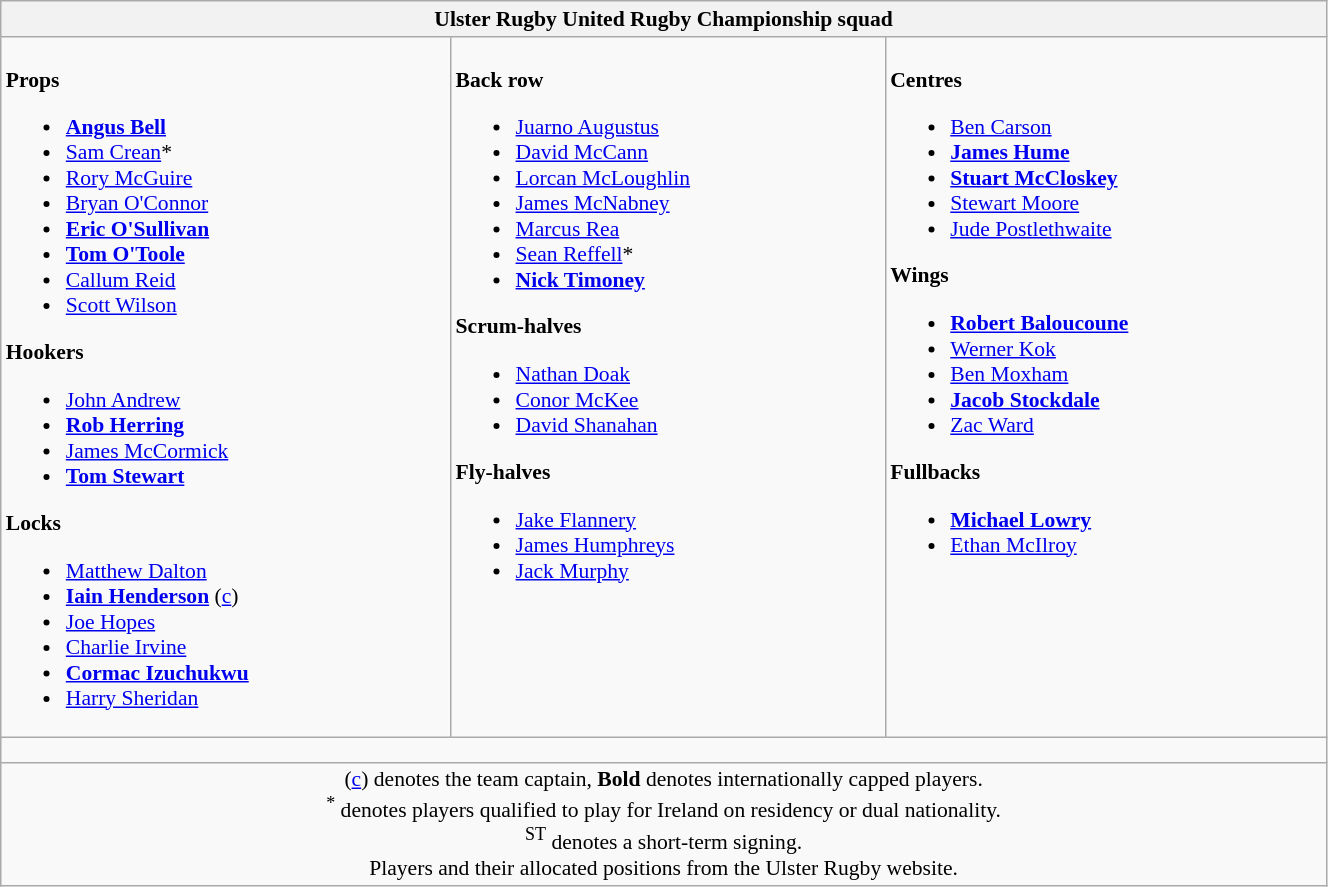<table class="wikitable" style="text-align:left; font-size:90%; width:70%">
<tr>
<th colspan="100%">Ulster Rugby United Rugby Championship squad</th>
</tr>
<tr valign="top">
<td><br><strong>Props</strong><ul><li> <strong><a href='#'>Angus Bell</a></strong></li><li> <a href='#'>Sam Crean</a>*</li><li> <a href='#'>Rory McGuire</a></li><li> <a href='#'>Bryan O'Connor</a></li><li> <strong><a href='#'>Eric O'Sullivan</a></strong></li><li> <strong><a href='#'>Tom O'Toole</a></strong></li><li> <a href='#'>Callum Reid</a></li><li> <a href='#'>Scott Wilson</a></li></ul><strong>Hookers</strong><ul><li> <a href='#'>John Andrew</a></li><li> <strong><a href='#'>Rob Herring</a></strong></li><li> <a href='#'>James McCormick</a></li><li> <strong><a href='#'>Tom Stewart</a></strong></li></ul><strong>Locks</strong><ul><li> <a href='#'>Matthew Dalton</a></li><li> <strong><a href='#'>Iain Henderson</a></strong> (<a href='#'>c</a>)</li><li> <a href='#'>Joe Hopes</a></li><li> <a href='#'>Charlie Irvine</a></li><li> <strong><a href='#'>Cormac Izuchukwu</a></strong></li><li> <a href='#'>Harry Sheridan</a></li></ul></td>
<td><br><strong>Back row</strong><ul><li> <a href='#'>Juarno Augustus</a></li><li> <a href='#'>David McCann</a></li><li> <a href='#'>Lorcan McLoughlin</a></li><li> <a href='#'>James McNabney</a></li><li> <a href='#'>Marcus Rea</a></li><li> <a href='#'>Sean Reffell</a>*</li><li> <strong><a href='#'>Nick Timoney</a></strong></li></ul><strong>Scrum-halves</strong><ul><li> <a href='#'>Nathan Doak</a></li><li> <a href='#'>Conor McKee</a></li><li> <a href='#'>David Shanahan</a></li></ul><strong>Fly-halves</strong><ul><li> <a href='#'>Jake Flannery</a></li><li> <a href='#'>James Humphreys</a></li><li> <a href='#'>Jack Murphy</a></li></ul></td>
<td><br><strong>Centres</strong><ul><li> <a href='#'>Ben Carson</a></li><li> <strong><a href='#'>James Hume</a></strong></li><li> <strong><a href='#'>Stuart McCloskey</a></strong></li><li> <a href='#'>Stewart Moore</a></li><li> <a href='#'>Jude Postlethwaite</a></li></ul><strong>Wings</strong><ul><li> <strong><a href='#'>Robert Baloucoune</a></strong></li><li> <a href='#'>Werner Kok</a></li><li> <a href='#'>Ben Moxham</a></li><li> <strong><a href='#'>Jacob Stockdale</a></strong></li><li> <a href='#'>Zac Ward</a></li></ul><strong>Fullbacks</strong><ul><li> <strong><a href='#'>Michael Lowry</a></strong></li><li> <a href='#'>Ethan McIlroy</a></li></ul></td>
</tr>
<tr>
<td colspan="100%" style="height: 10px;"></td>
</tr>
<tr>
<td colspan="100%" style="text-align:center;">(<a href='#'>c</a>) denotes the team captain, <strong>Bold</strong> denotes internationally capped players. <br> <sup>*</sup> denotes players qualified to play for Ireland on residency or dual nationality. <br> <sup>ST</sup> denotes a short-term signing. <br> Players and their allocated positions from the Ulster Rugby website.</td>
</tr>
</table>
